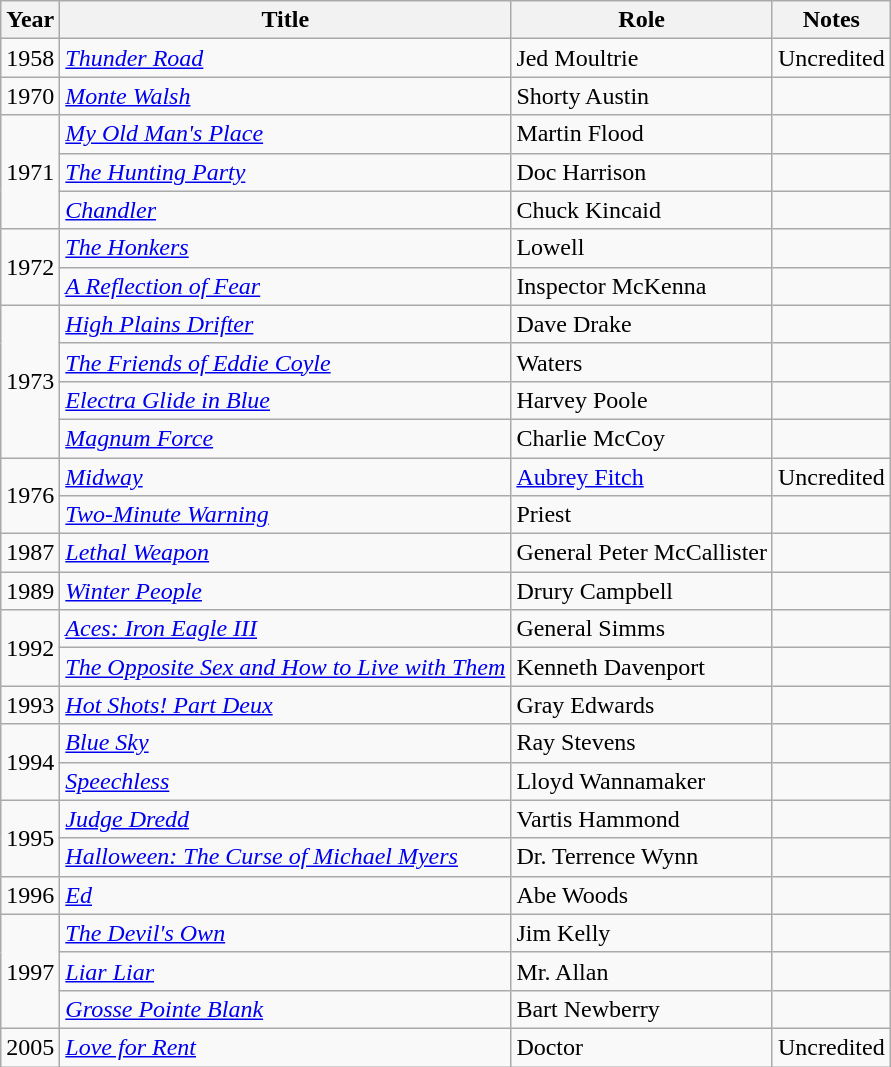<table class="wikitable sortable">
<tr>
<th>Year</th>
<th>Title</th>
<th>Role</th>
<th>Notes</th>
</tr>
<tr>
<td>1958</td>
<td><em><a href='#'>Thunder Road</a></em></td>
<td>Jed Moultrie</td>
<td>Uncredited</td>
</tr>
<tr>
<td>1970</td>
<td><em><a href='#'>Monte Walsh</a></em></td>
<td>Shorty Austin</td>
<td></td>
</tr>
<tr>
<td rowspan="3">1971</td>
<td><em><a href='#'>My Old Man's Place</a></em></td>
<td>Martin Flood</td>
<td></td>
</tr>
<tr>
<td><em><a href='#'>The Hunting Party</a></em></td>
<td>Doc Harrison</td>
<td></td>
</tr>
<tr>
<td><em><a href='#'>Chandler</a></em></td>
<td>Chuck Kincaid</td>
<td></td>
</tr>
<tr>
<td rowspan="2">1972</td>
<td><em><a href='#'>The Honkers</a></em></td>
<td>Lowell</td>
<td></td>
</tr>
<tr>
<td><em><a href='#'>A Reflection of Fear</a></em></td>
<td>Inspector McKenna</td>
<td></td>
</tr>
<tr>
<td rowspan="4">1973</td>
<td><em><a href='#'>High Plains Drifter</a></em></td>
<td>Dave Drake</td>
<td></td>
</tr>
<tr>
<td><em><a href='#'>The Friends of Eddie Coyle</a></em></td>
<td>Waters</td>
<td></td>
</tr>
<tr>
<td><em><a href='#'>Electra Glide in Blue</a></em></td>
<td>Harvey Poole</td>
<td></td>
</tr>
<tr>
<td><em><a href='#'>Magnum Force</a></em></td>
<td>Charlie McCoy</td>
<td></td>
</tr>
<tr>
<td rowspan="2">1976</td>
<td><em><a href='#'>Midway</a></em></td>
<td><a href='#'>Aubrey Fitch</a></td>
<td>Uncredited</td>
</tr>
<tr>
<td><em><a href='#'>Two-Minute Warning</a></em></td>
<td>Priest</td>
<td></td>
</tr>
<tr>
<td>1987</td>
<td><em><a href='#'>Lethal Weapon</a></em></td>
<td>General Peter McCallister</td>
<td></td>
</tr>
<tr>
<td>1989</td>
<td><em><a href='#'>Winter People</a></em></td>
<td>Drury Campbell</td>
<td></td>
</tr>
<tr>
<td rowspan="2">1992</td>
<td><em><a href='#'>Aces: Iron Eagle III</a></em></td>
<td>General Simms</td>
<td></td>
</tr>
<tr>
<td><em><a href='#'>The Opposite Sex and How to Live with Them</a></em></td>
<td>Kenneth Davenport</td>
<td></td>
</tr>
<tr>
<td>1993</td>
<td><em><a href='#'>Hot Shots! Part Deux</a></em></td>
<td>Gray Edwards</td>
<td></td>
</tr>
<tr>
<td rowspan="2">1994</td>
<td><em><a href='#'>Blue Sky</a></em></td>
<td>Ray Stevens</td>
<td></td>
</tr>
<tr>
<td><em><a href='#'>Speechless</a></em></td>
<td>Lloyd Wannamaker</td>
<td></td>
</tr>
<tr>
<td rowspan="2">1995</td>
<td><em><a href='#'>Judge Dredd</a></em></td>
<td>Vartis Hammond</td>
<td></td>
</tr>
<tr>
<td><em><a href='#'>Halloween: The Curse of Michael Myers</a></em></td>
<td>Dr. Terrence Wynn</td>
<td></td>
</tr>
<tr>
<td>1996</td>
<td><em><a href='#'>Ed</a></em></td>
<td>Abe Woods</td>
<td></td>
</tr>
<tr>
<td rowspan="3">1997</td>
<td><em><a href='#'>The Devil's Own</a></em></td>
<td>Jim Kelly</td>
<td></td>
</tr>
<tr>
<td><em><a href='#'>Liar Liar</a></em></td>
<td>Mr. Allan</td>
<td></td>
</tr>
<tr>
<td><em><a href='#'>Grosse Pointe Blank</a></em></td>
<td>Bart Newberry</td>
<td></td>
</tr>
<tr>
<td>2005</td>
<td><em><a href='#'>Love for Rent</a></em></td>
<td>Doctor</td>
<td>Uncredited</td>
</tr>
</table>
